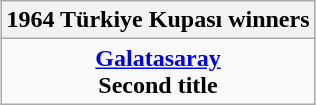<table class="wikitable" style="text-align: center; margin: 0 auto;">
<tr>
<th>1964 Türkiye Kupası winners</th>
</tr>
<tr>
<td><strong><a href='#'>Galatasaray</a></strong><br><strong>Second title</strong></td>
</tr>
</table>
